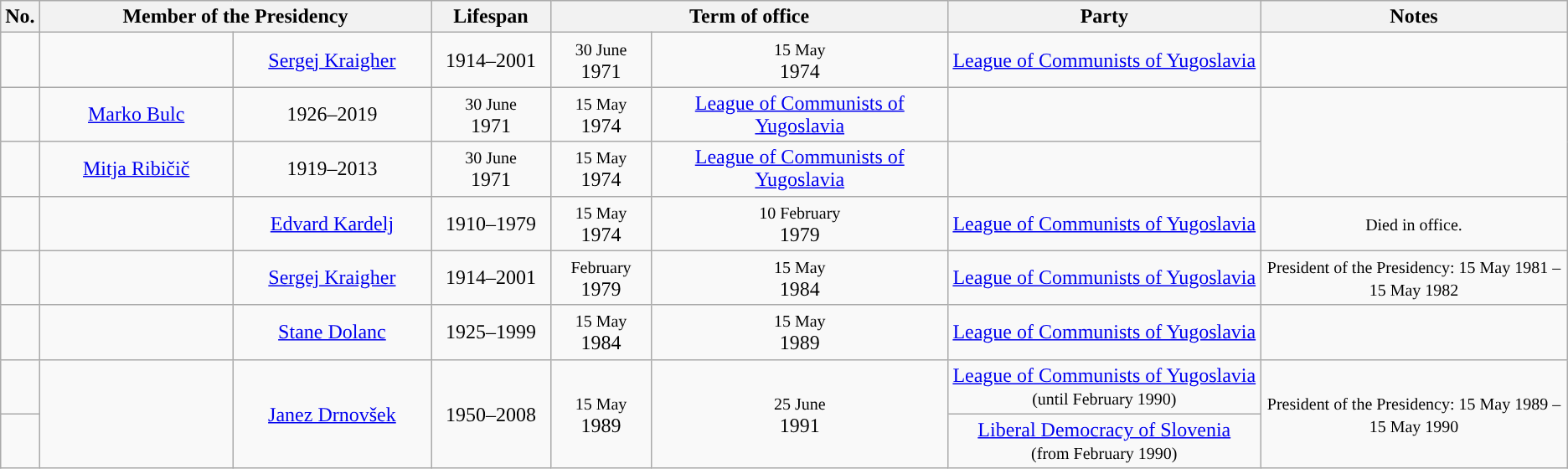<table class="wikitable" style="text-align:center">
<tr>
<th>No.</th>
<th colspan="2">Member of the Presidency</th>
<th>Lifespan</th>
<th colspan="2">Term of office</th>
<th>Party</th>
<th>Notes</th>
</tr>
<tr>
<td style="background: "></td>
<td style="width:1em;"></td>
<td style="width:11em;"><a href='#'>Sergej Kraigher</a></td>
<td style="width:6em;">1914–2001</td>
<td style="width:5em;"><small>30 June</small><br>1971</td>
<td style="width:5em;"><small>15 May</small><br>1974</td>
<td style="width:17em;"><a href='#'>League of Communists of Yugoslavia</a></td>
<td style="width:18em;"><small></small></td>
</tr>
<tr>
<td style="width:1em;"></td>
<td style="width:11em;"><a href='#'>Marko Bulc</a></td>
<td style="width:6em;">1926–2019</td>
<td style="width:5em;"><small>30 June</small><br>1971</td>
<td style="width:5em;"><small>15 May</small><br>1974</td>
<td style="width:17em;"><a href='#'>League of Communists of Yugoslavia</a></td>
<td style="width:18em;"><small></small></td>
</tr>
<tr>
<td style="width:1em;"></td>
<td style="width:11em;"><a href='#'>Mitja Ribičič</a></td>
<td style="width:6em;">1919–2013</td>
<td style="width:5em;"><small>30 June</small><br>1971</td>
<td style="width:5em;"><small>15 May</small><br>1974</td>
<td style="width:17em;"><a href='#'>League of Communists of Yugoslavia</a></td>
<td style="width:18em;"><small></small></td>
</tr>
<tr>
<td style="background: "></td>
<td style="width:1em;"></td>
<td style="width:11em;"><a href='#'>Edvard Kardelj</a></td>
<td style="width:6em;">1910–1979</td>
<td style="width:5em;"><small>15 May</small><br>1974</td>
<td style="width:5em;"><small>10 February</small><br>1979</td>
<td style="width:17em;"><a href='#'>League of Communists of Yugoslavia</a></td>
<td style="width:18em;"><small>Died in office.</small></td>
</tr>
<tr>
<td style="background: "></td>
<td style="width:1em;"></td>
<td style="width:11em;"><a href='#'>Sergej Kraigher</a></td>
<td style="width:6em;">1914–2001</td>
<td style="width:5em;"><small>February</small><br>1979</td>
<td style="width:5em;"><small>15 May</small><br>1984</td>
<td style="width:17em;"><a href='#'>League of Communists of Yugoslavia</a></td>
<td style="width:18em;"><small>President of the Presidency: 15 May 1981 – 15 May 1982</small></td>
</tr>
<tr>
<td style="background: "></td>
<td style="width:1em;"></td>
<td style="width:11em;"><a href='#'>Stane Dolanc</a></td>
<td style="width:6em;">1925–1999</td>
<td style="width:5em;"><small>15 May</small><br>1984</td>
<td style="width:5em;"><small>15 May</small><br>1989</td>
<td style="width:17em;"><a href='#'>League of Communists of Yugoslavia</a></td>
<td style="width:18em;"><small></small></td>
</tr>
<tr>
<td style="background: "></td>
<td style="width:1em;" rowspan="2"></td>
<td style="width:11em;" rowspan="2"><a href='#'>Janez Drnovšek</a></td>
<td style="width:6em;" rowspan="2">1950–2008</td>
<td style="width:5em;" rowspan="2"><small>15 May</small><br>1989</td>
<td style="width:5em;" rowspan="2"><small>25 June</small><br>1991</td>
<td style="width:17em;"><a href='#'>League of Communists of Yugoslavia</a> <small>(until February 1990)</small></td>
<td style="width:18em;" rowspan="2"><small>President of the Presidency: 15 May 1989 – 15 May 1990</small></td>
</tr>
<tr>
<td style="background: "></td>
<td style="width:17em;"><a href='#'>Liberal Democracy of Slovenia</a><br><small>(from February 1990)</small></td>
</tr>
</table>
